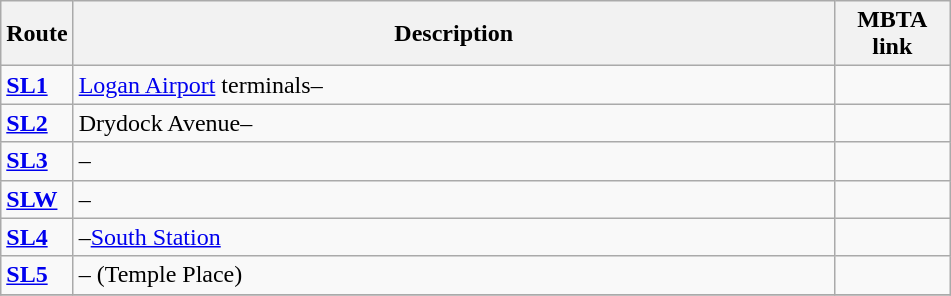<table class="wikitable">
<tr>
<th scope="col" width="35">Route</th>
<th scope="col" width="500">Description</th>
<th scope="col" width="70">MBTA link</th>
</tr>
<tr>
<td><strong><a href='#'>SL1</a></strong></td>
<td><a href='#'>Logan Airport</a> terminals–</td>
<td></td>
</tr>
<tr>
<td><strong><a href='#'>SL2</a></strong></td>
<td>Drydock Avenue–</td>
<td></td>
</tr>
<tr>
<td><strong><a href='#'>SL3</a></strong></td>
<td>–</td>
<td></td>
</tr>
<tr>
<td><strong><a href='#'>SLW</a></strong></td>
<td>–</td>
<td></td>
</tr>
<tr>
<td><strong><a href='#'>SL4</a></strong></td>
<td>–<a href='#'>South Station</a></td>
<td></td>
</tr>
<tr>
<td><strong><a href='#'>SL5</a></strong></td>
<td>– (Temple Place)</td>
<td></td>
</tr>
<tr>
</tr>
</table>
